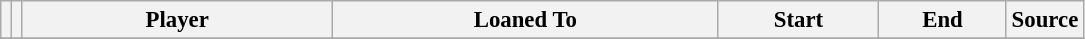<table class="wikitable plainrowheaders sortable" style="font-size:95%">
<tr>
<th></th>
<th></th>
<th scope="col" style="width:200px;"><strong>Player</strong></th>
<th scope="col" style="width:250px;"><strong>Loaned To</strong></th>
<th scope="col" style="width:100px;"><strong>Start</strong></th>
<th scope="col" style="width:78px;"><strong>End</strong></th>
<th><strong>Source</strong></th>
</tr>
<tr>
</tr>
</table>
